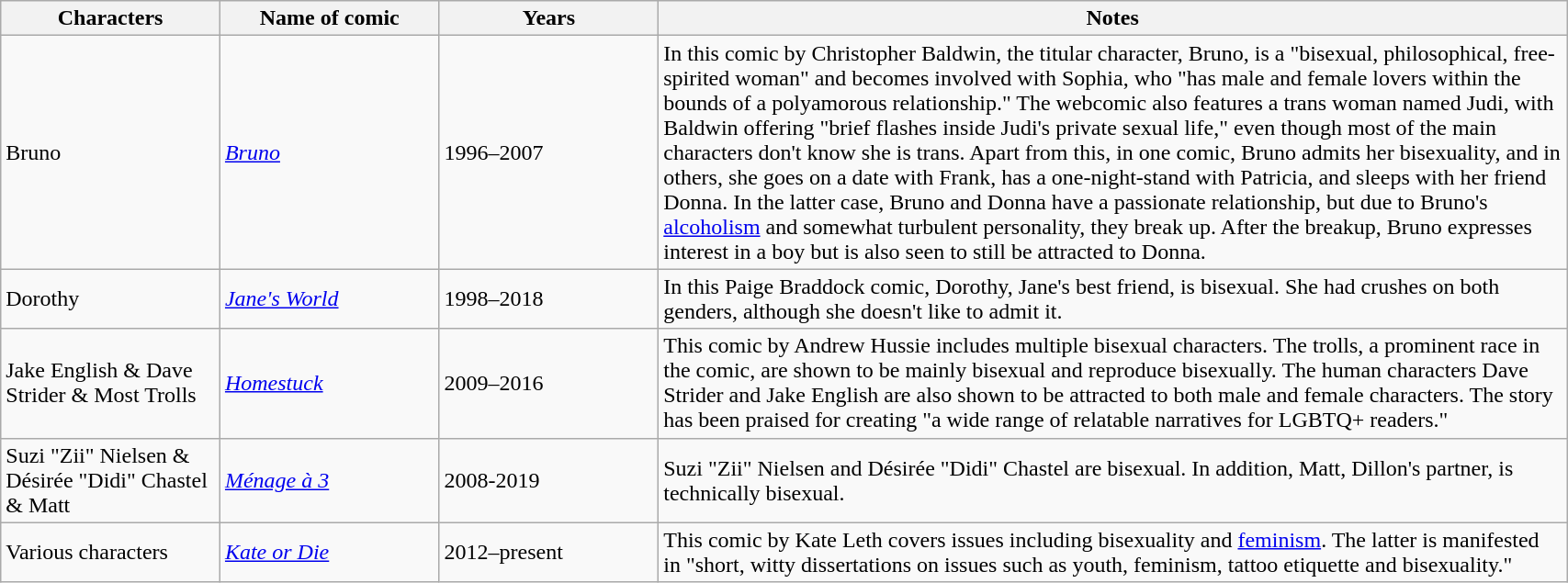<table class="wikitable sortable" width="90%">
<tr>
<th scope="col"  width = "14%">Characters</th>
<th scope="col"  width = "14%">Name of comic</th>
<th scope="col"  width = "14%">Years</th>
<th scope="col"  class="unsortable">Notes</th>
</tr>
<tr>
<td>Bruno</td>
<td scope="row"><em><a href='#'>Bruno</a></em></td>
<td>1996–2007</td>
<td>In this comic by Christopher Baldwin, the titular character, Bruno, is a "bisexual, philosophical, free-spirited woman" and becomes involved with Sophia, who "has male and female lovers within the bounds of a polyamorous relationship." The webcomic also features a trans woman named Judi, with Baldwin offering "brief flashes inside Judi's private sexual life," even though most of the main characters don't know she is trans. Apart from this, in one comic, Bruno admits her bisexuality, and in others, she goes on a date with Frank, has a one-night-stand with Patricia, and sleeps with her friend Donna. In the latter case, Bruno and Donna have a passionate relationship, but due to Bruno's <a href='#'>alcoholism</a> and somewhat turbulent personality, they break up. After the breakup, Bruno expresses interest in a boy but is also seen to still be attracted to Donna.</td>
</tr>
<tr>
<td>Dorothy</td>
<td scope="row"><em><a href='#'>Jane's World</a></em></td>
<td>1998–2018</td>
<td>In this Paige Braddock comic, Dorothy, Jane's best friend, is bisexual. She had crushes on both genders, although she doesn't like to admit it.</td>
</tr>
<tr>
<td>Jake English & Dave Strider & Most Trolls</td>
<td scope="row"><em><a href='#'>Homestuck</a></em></td>
<td>2009–2016</td>
<td>This comic by Andrew Hussie includes multiple bisexual characters. The trolls, a prominent race in the comic, are shown to be mainly bisexual and reproduce bisexually. The human characters Dave Strider and Jake English are also shown to be attracted to both male and female characters. The story has been praised for creating "a wide range of relatable narratives for LGBTQ+ readers."</td>
</tr>
<tr>
<td>Suzi "Zii" Nielsen & Désirée "Didi"  Chastel & Matt</td>
<td scope="row"><em><a href='#'>Ménage à 3</a></em></td>
<td>2008-2019</td>
<td>Suzi "Zii" Nielsen and Désirée "Didi"  Chastel are bisexual. In addition, Matt, Dillon's partner, is technically bisexual.</td>
</tr>
<tr>
<td>Various characters</td>
<td scope="row"><em><a href='#'>Kate or Die</a></em></td>
<td>2012–present</td>
<td>This comic by Kate Leth covers issues including bisexuality and <a href='#'>feminism</a>. The latter is manifested in "short, witty dissertations on issues such as youth, feminism, tattoo etiquette and bisexuality."</td>
</tr>
</table>
